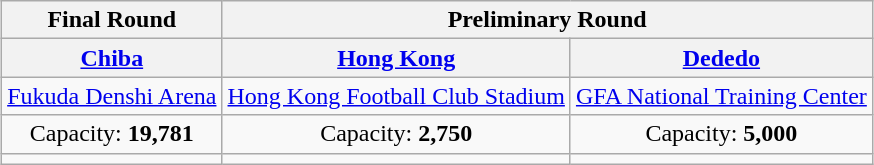<table class="wikitable" style="margin:1em auto; text-align:center">
<tr>
<th>Final Round</th>
<th colspan=2>Preliminary Round</th>
</tr>
<tr>
<th> <a href='#'>Chiba</a></th>
<th> <a href='#'>Hong Kong</a></th>
<th> <a href='#'>Dededo</a></th>
</tr>
<tr>
<td><a href='#'>Fukuda Denshi Arena</a></td>
<td><a href='#'>Hong Kong Football Club Stadium</a></td>
<td><a href='#'>GFA National Training Center</a></td>
</tr>
<tr>
<td>Capacity: <strong>19,781</strong></td>
<td>Capacity: <strong>2,750</strong></td>
<td>Capacity: <strong>5,000</strong></td>
</tr>
<tr>
<td></td>
<td></td>
<td></td>
</tr>
</table>
